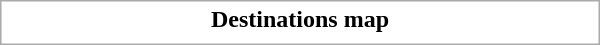<table class="collapsible uncollapsed" style="border:1px #aaa solid; width:25em; margin:0.2em auto">
<tr>
<th>Destinations map</th>
</tr>
<tr>
<td></td>
</tr>
</table>
